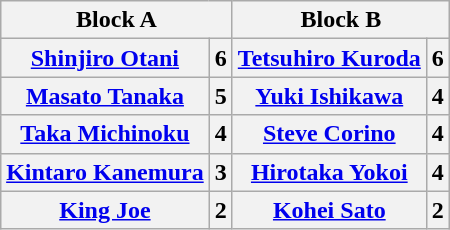<table class="wikitable" style="margin: 1em auto 1em auto">
<tr>
<th colspan="2">Block A</th>
<th colspan="2">Block B</th>
</tr>
<tr>
<th><a href='#'>Shinjiro Otani</a></th>
<th>6</th>
<th><a href='#'>Tetsuhiro Kuroda</a></th>
<th>6</th>
</tr>
<tr>
<th><a href='#'>Masato Tanaka</a></th>
<th>5</th>
<th><a href='#'>Yuki Ishikawa</a></th>
<th>4</th>
</tr>
<tr>
<th><a href='#'>Taka Michinoku</a></th>
<th>4</th>
<th><a href='#'>Steve Corino</a></th>
<th>4</th>
</tr>
<tr>
<th><a href='#'>Kintaro Kanemura</a></th>
<th>3</th>
<th><a href='#'>Hirotaka Yokoi</a></th>
<th>4</th>
</tr>
<tr>
<th><a href='#'>King Joe</a></th>
<th>2</th>
<th><a href='#'>Kohei Sato</a></th>
<th>2</th>
</tr>
</table>
